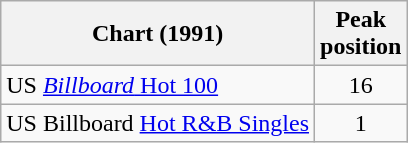<table class="wikitable sortable">
<tr>
<th>Chart (1991)</th>
<th>Peak<br>position</th>
</tr>
<tr>
<td align="left">US <a href='#'><em>Billboard</em> Hot 100</a></td>
<td align="center">16</td>
</tr>
<tr>
<td align="left">US  Billboard <a href='#'>Hot R&B Singles</a></td>
<td align="center">1</td>
</tr>
</table>
